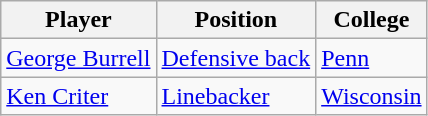<table class="wikitable">
<tr>
<th>Player</th>
<th>Position</th>
<th>College</th>
</tr>
<tr>
<td><a href='#'>George Burrell</a></td>
<td><a href='#'>Defensive back</a></td>
<td><a href='#'>Penn</a></td>
</tr>
<tr>
<td><a href='#'>Ken Criter</a></td>
<td><a href='#'>Linebacker</a></td>
<td><a href='#'>Wisconsin</a></td>
</tr>
</table>
